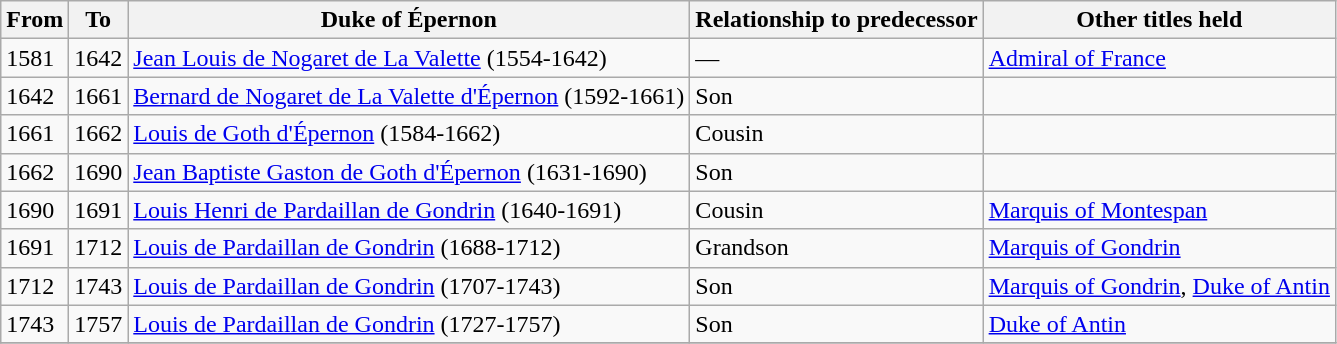<table class="wikitable">
<tr>
<th>From</th>
<th>To</th>
<th>Duke of Épernon</th>
<th>Relationship to predecessor</th>
<th>Other titles held</th>
</tr>
<tr>
<td>1581</td>
<td>1642</td>
<td><a href='#'>Jean Louis de Nogaret de La Valette</a> (1554-1642)</td>
<td>—</td>
<td><a href='#'>Admiral of France</a></td>
</tr>
<tr>
<td>1642</td>
<td>1661</td>
<td><a href='#'>Bernard de Nogaret de La Valette d'Épernon</a> (1592-1661)</td>
<td>Son</td>
<td></td>
</tr>
<tr>
<td>1661</td>
<td>1662</td>
<td><a href='#'>Louis de Goth d'Épernon</a> (1584-1662)</td>
<td>Cousin</td>
<td></td>
</tr>
<tr>
<td>1662</td>
<td>1690</td>
<td><a href='#'>Jean Baptiste Gaston de Goth d'Épernon</a> (1631-1690)</td>
<td>Son</td>
<td></td>
</tr>
<tr>
<td>1690</td>
<td>1691</td>
<td><a href='#'>Louis Henri de Pardaillan de Gondrin</a> (1640-1691)</td>
<td>Cousin</td>
<td><a href='#'>Marquis of Montespan</a></td>
</tr>
<tr>
<td>1691</td>
<td>1712</td>
<td><a href='#'>Louis de Pardaillan de Gondrin</a> (1688-1712)</td>
<td>Grandson</td>
<td><a href='#'>Marquis of Gondrin</a></td>
</tr>
<tr>
<td>1712</td>
<td>1743</td>
<td><a href='#'>Louis de Pardaillan de Gondrin</a> (1707-1743)</td>
<td>Son</td>
<td><a href='#'>Marquis of Gondrin</a>, <a href='#'>Duke of Antin</a></td>
</tr>
<tr>
<td>1743</td>
<td>1757</td>
<td><a href='#'>Louis de Pardaillan de Gondrin</a> (1727-1757)</td>
<td>Son</td>
<td><a href='#'>Duke of Antin</a></td>
</tr>
<tr>
</tr>
</table>
